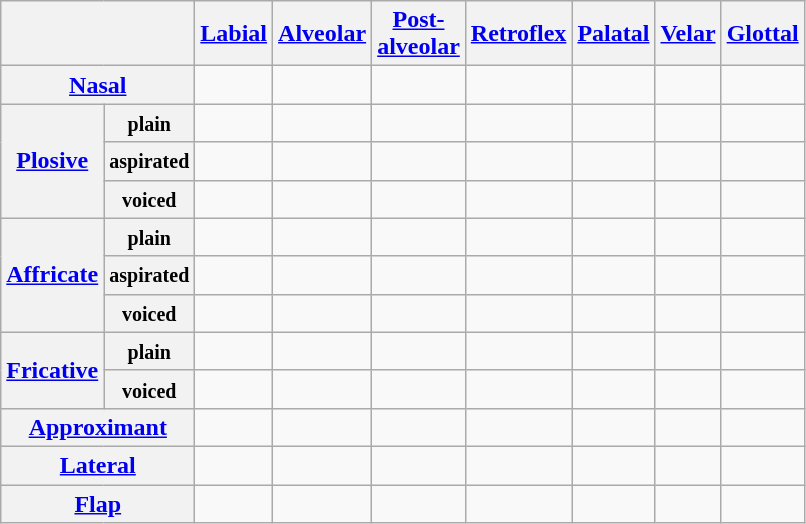<table class="wikitable" style="text-align: center;">
<tr>
<th colspan="2"></th>
<th><a href='#'>Labial</a></th>
<th><a href='#'>Alveolar</a></th>
<th><a href='#'>Post-<br>alveolar</a></th>
<th><a href='#'>Retroflex</a></th>
<th><a href='#'>Palatal</a></th>
<th><a href='#'>Velar</a></th>
<th><a href='#'>Glottal</a></th>
</tr>
<tr>
<th colspan="2"><a href='#'>Nasal</a></th>
<td></td>
<td></td>
<td></td>
<td></td>
<td></td>
<td></td>
<td></td>
</tr>
<tr>
<th rowspan="3"><a href='#'>Plosive</a></th>
<th><small>plain</small></th>
<td></td>
<td></td>
<td></td>
<td></td>
<td></td>
<td></td>
<td></td>
</tr>
<tr>
<th><small>aspirated</small></th>
<td></td>
<td></td>
<td></td>
<td></td>
<td></td>
<td></td>
<td></td>
</tr>
<tr>
<th><small>voiced</small></th>
<td></td>
<td></td>
<td></td>
<td></td>
<td></td>
<td></td>
<td></td>
</tr>
<tr>
<th rowspan="3"><a href='#'>Affricate</a></th>
<th><small>plain</small></th>
<td></td>
<td></td>
<td></td>
<td></td>
<td></td>
<td></td>
<td></td>
</tr>
<tr>
<th><small>aspirated</small></th>
<td></td>
<td></td>
<td></td>
<td></td>
<td></td>
<td></td>
<td></td>
</tr>
<tr>
<th><small>voiced</small></th>
<td></td>
<td></td>
<td></td>
<td></td>
<td></td>
<td></td>
<td></td>
</tr>
<tr>
<th rowspan="2"><a href='#'>Fricative</a></th>
<th><small>plain</small></th>
<td></td>
<td></td>
<td></td>
<td></td>
<td></td>
<td></td>
<td></td>
</tr>
<tr>
<th><small>voiced</small></th>
<td></td>
<td></td>
<td></td>
<td></td>
<td></td>
<td></td>
<td></td>
</tr>
<tr>
<th colspan="2"><a href='#'>Approximant</a></th>
<td></td>
<td></td>
<td></td>
<td></td>
<td></td>
<td></td>
<td></td>
</tr>
<tr>
<th colspan="2"><a href='#'>Lateral</a></th>
<td></td>
<td></td>
<td></td>
<td></td>
<td></td>
<td></td>
<td></td>
</tr>
<tr>
<th colspan="2"><a href='#'>Flap</a></th>
<td></td>
<td></td>
<td></td>
<td></td>
<td></td>
<td></td>
<td></td>
</tr>
</table>
